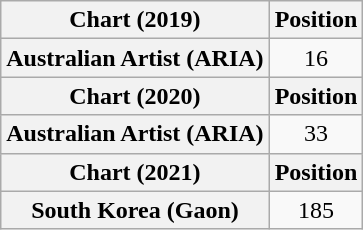<table class="wikitable plainrowheaders" style="text-align:center">
<tr>
<th scope="col">Chart (2019)</th>
<th scope="col">Position</th>
</tr>
<tr>
<th scope="row">Australian Artist (ARIA)</th>
<td>16</td>
</tr>
<tr>
<th scope="col">Chart (2020)</th>
<th scope="col">Position</th>
</tr>
<tr>
<th scope="row">Australian Artist (ARIA)</th>
<td>33</td>
</tr>
<tr>
<th scope="col">Chart (2021)</th>
<th scope="col">Position</th>
</tr>
<tr>
<th scope="row">South Korea (Gaon)</th>
<td>185</td>
</tr>
</table>
